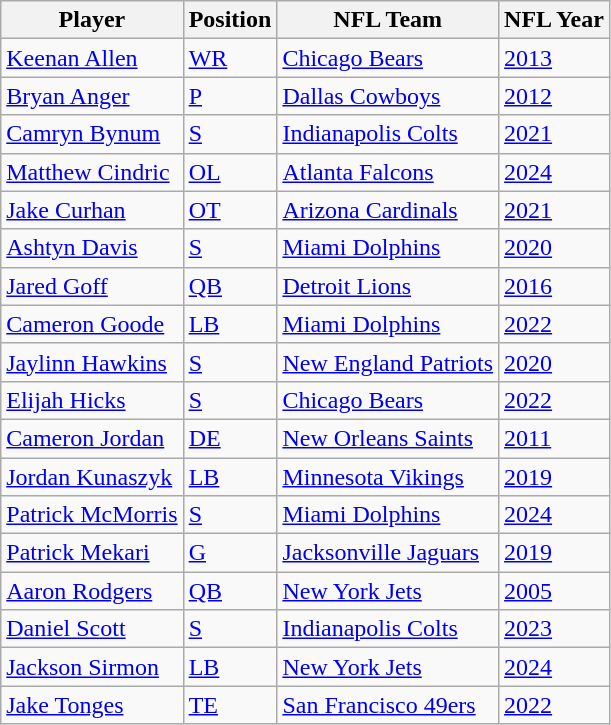<table class="wikitable">
<tr>
<th>Player</th>
<th>Position</th>
<th>NFL Team</th>
<th>NFL Year</th>
</tr>
<tr>
<td><a href='#'>Keenan Allen</a></td>
<td><a href='#'>WR</a></td>
<td><a href='#'>Chicago Bears</a></td>
<td><a href='#'>2013</a></td>
</tr>
<tr>
<td><a href='#'>Bryan Anger</a></td>
<td><a href='#'>P</a></td>
<td><a href='#'>Dallas Cowboys</a></td>
<td><a href='#'>2012</a></td>
</tr>
<tr>
<td><a href='#'>Camryn Bynum</a></td>
<td><a href='#'>S</a></td>
<td><a href='#'>Indianapolis Colts</a></td>
<td><a href='#'>2021</a></td>
</tr>
<tr>
<td><a href='#'>Matthew Cindric</a></td>
<td><a href='#'>OL</a></td>
<td><a href='#'>Atlanta Falcons</a></td>
<td><a href='#'>2024</a></td>
</tr>
<tr>
<td><a href='#'>Jake Curhan</a></td>
<td><a href='#'>OT</a></td>
<td><a href='#'>Arizona Cardinals</a></td>
<td><a href='#'>2021</a></td>
</tr>
<tr>
<td><a href='#'>Ashtyn Davis</a></td>
<td><a href='#'>S</a></td>
<td><a href='#'>Miami Dolphins</a></td>
<td><a href='#'>2020</a></td>
</tr>
<tr>
<td><a href='#'>Jared Goff</a></td>
<td><a href='#'>QB</a></td>
<td><a href='#'>Detroit Lions</a></td>
<td><a href='#'>2016</a></td>
</tr>
<tr>
<td><a href='#'>Cameron Goode</a></td>
<td><a href='#'>LB</a></td>
<td><a href='#'>Miami Dolphins</a></td>
<td><a href='#'>2022</a></td>
</tr>
<tr>
<td><a href='#'>Jaylinn Hawkins</a></td>
<td><a href='#'>S</a></td>
<td><a href='#'>New England Patriots</a></td>
<td><a href='#'>2020</a></td>
</tr>
<tr>
<td><a href='#'>Elijah Hicks</a></td>
<td><a href='#'>S</a></td>
<td><a href='#'>Chicago Bears</a></td>
<td><a href='#'>2022</a></td>
</tr>
<tr>
<td><a href='#'>Cameron Jordan</a></td>
<td><a href='#'>DE</a></td>
<td><a href='#'>New Orleans Saints</a></td>
<td><a href='#'>2011</a></td>
</tr>
<tr>
<td><a href='#'>Jordan Kunaszyk</a></td>
<td><a href='#'>LB</a></td>
<td><a href='#'>Minnesota Vikings</a></td>
<td><a href='#'>2019</a></td>
</tr>
<tr>
<td><a href='#'>Patrick McMorris</a></td>
<td><a href='#'>S</a></td>
<td><a href='#'>Miami Dolphins</a></td>
<td><a href='#'>2024</a></td>
</tr>
<tr>
<td><a href='#'>Patrick Mekari</a></td>
<td><a href='#'>G</a></td>
<td><a href='#'>Jacksonville Jaguars</a></td>
<td><a href='#'>2019</a></td>
</tr>
<tr>
<td><a href='#'>Aaron Rodgers</a></td>
<td><a href='#'>QB</a></td>
<td><a href='#'>New York Jets</a></td>
<td><a href='#'>2005</a></td>
</tr>
<tr>
<td><a href='#'>Daniel Scott</a></td>
<td><a href='#'>S</a></td>
<td><a href='#'>Indianapolis Colts</a></td>
<td><a href='#'>2023</a></td>
</tr>
<tr>
<td><a href='#'>Jackson Sirmon</a></td>
<td><a href='#'>LB</a></td>
<td><a href='#'>New York Jets</a></td>
<td><a href='#'>2024</a></td>
</tr>
<tr>
<td><a href='#'>Jake Tonges</a></td>
<td><a href='#'>TE</a></td>
<td><a href='#'>San Francisco 49ers</a></td>
<td><a href='#'>2022</a></td>
</tr>
</table>
